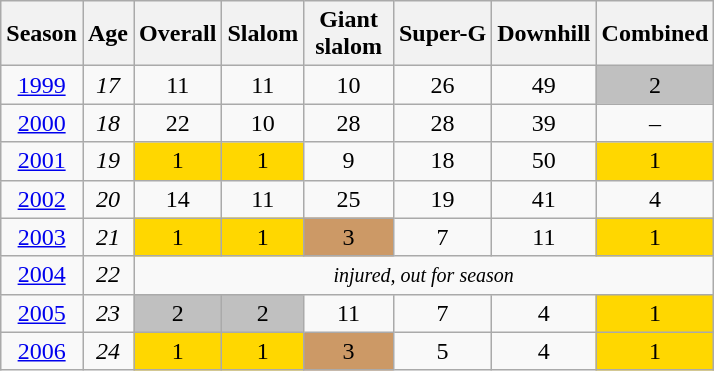<table class=wikitable style="text-align:center">
<tr>
<th>Season</th>
<th>Age</th>
<th>Overall</th>
<th>Slalom</th>
<th>Giant<br> slalom </th>
<th>Super-G</th>
<th>Downhill</th>
<th>Combined</th>
</tr>
<tr>
<td><a href='#'>1999</a></td>
<td><em>17</em></td>
<td>11</td>
<td>11</td>
<td>10</td>
<td>26</td>
<td>49</td>
<td bgcolor="silver">2</td>
</tr>
<tr>
<td><a href='#'>2000</a></td>
<td><em>18</em></td>
<td>22</td>
<td>10</td>
<td>28</td>
<td>28</td>
<td>39</td>
<td>–</td>
</tr>
<tr>
<td><a href='#'>2001</a></td>
<td><em>19</em></td>
<td bgcolor="gold">1</td>
<td bgcolor="gold">1</td>
<td>9</td>
<td>18</td>
<td>50</td>
<td bgcolor="gold">1</td>
</tr>
<tr>
<td><a href='#'>2002</a></td>
<td><em>20</em></td>
<td>14</td>
<td>11</td>
<td>25</td>
<td>19</td>
<td>41</td>
<td>4</td>
</tr>
<tr>
<td><a href='#'>2003</a></td>
<td><em>21</em></td>
<td bgcolor="gold">1</td>
<td bgcolor="gold">1</td>
<td bgcolor="cc9966">3</td>
<td>7</td>
<td>11</td>
<td bgcolor="gold">1</td>
</tr>
<tr>
<td><a href='#'>2004</a></td>
<td><em>22</em></td>
<td colspan=6><small><em>injured, out for season</em></small></td>
</tr>
<tr>
<td><a href='#'>2005</a></td>
<td><em>23</em></td>
<td bgcolor="silver">2</td>
<td bgcolor="silver">2</td>
<td>11</td>
<td>7</td>
<td>4</td>
<td bgcolor="gold">1</td>
</tr>
<tr>
<td><a href='#'>2006</a></td>
<td><em>24</em></td>
<td bgcolor="gold">1</td>
<td bgcolor="gold">1</td>
<td bgcolor="cc9966">3</td>
<td>5</td>
<td>4</td>
<td bgcolor="gold">1</td>
</tr>
</table>
